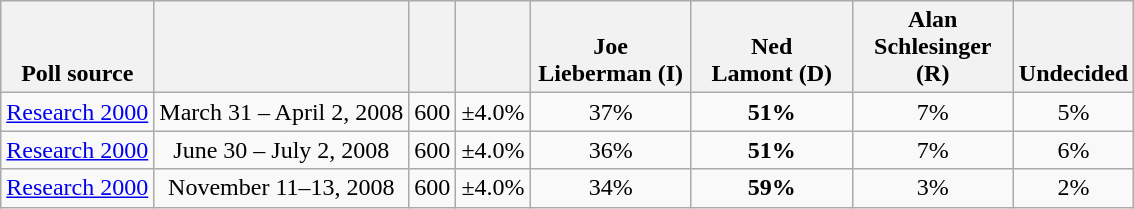<table class="wikitable" style="text-align:center">
<tr valign=bottom>
<th>Poll source</th>
<th></th>
<th></th>
<th></th>
<th style="width:100px;">Joe<br>Lieberman (I)</th>
<th style="width:100px;">Ned<br>Lamont (D)</th>
<th style="width:100px;">Alan<br>Schlesinger (R)</th>
<th>Undecided</th>
</tr>
<tr>
<td align=left><a href='#'>Research 2000</a></td>
<td>March 31 – April 2, 2008</td>
<td>600</td>
<td>±4.0%</td>
<td>37%</td>
<td><strong>51%</strong></td>
<td>7%</td>
<td>5%</td>
</tr>
<tr>
<td align=left><a href='#'>Research 2000</a></td>
<td>June 30 – July 2, 2008</td>
<td>600</td>
<td>±4.0%</td>
<td>36%</td>
<td><strong>51%</strong></td>
<td>7%</td>
<td>6%</td>
</tr>
<tr>
<td align=left><a href='#'>Research 2000</a></td>
<td>November 11–13, 2008</td>
<td>600</td>
<td>±4.0%</td>
<td>34%</td>
<td><strong>59%</strong></td>
<td>3%</td>
<td>2%</td>
</tr>
</table>
